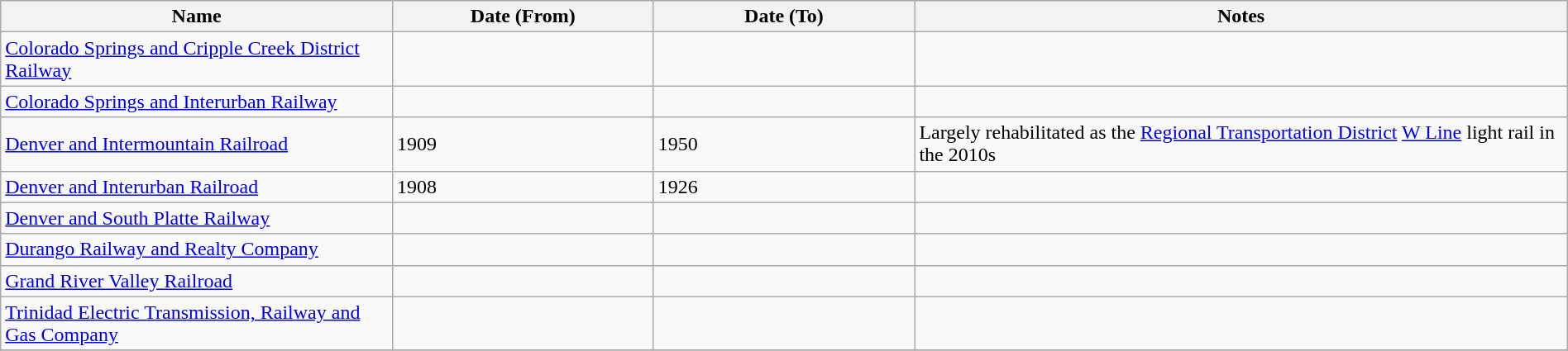<table class="wikitable sortable" width=100%>
<tr>
<th width=15%>Name</th>
<th width=10%>Date (From)</th>
<th width=10%>Date (To)</th>
<th class="unsortable" width=25%>Notes</th>
</tr>
<tr>
<td><a href='#'>Colorado Springs and Cripple Creek District Railway</a></td>
<td></td>
<td></td>
<td></td>
</tr>
<tr>
<td><a href='#'>Colorado Springs and Interurban Railway</a></td>
<td></td>
<td></td>
<td></td>
</tr>
<tr>
<td><a href='#'>Denver and Intermountain Railroad</a></td>
<td>1909</td>
<td>1950</td>
<td>Largely rehabilitated as the <a href='#'>Regional Transportation District</a> <a href='#'>W Line</a> light rail in the 2010s</td>
</tr>
<tr>
<td><a href='#'>Denver and Interurban Railroad</a></td>
<td>1908</td>
<td>1926</td>
<td></td>
</tr>
<tr>
<td><a href='#'>Denver and South Platte Railway</a></td>
<td></td>
<td></td>
<td></td>
</tr>
<tr>
<td><a href='#'>Durango Railway and Realty Company</a></td>
<td></td>
<td></td>
<td></td>
</tr>
<tr>
<td><a href='#'>Grand River Valley Railroad</a></td>
<td></td>
<td></td>
<td></td>
</tr>
<tr>
<td><a href='#'>Trinidad Electric Transmission, Railway and Gas Company</a></td>
<td></td>
<td></td>
<td></td>
</tr>
<tr>
</tr>
</table>
